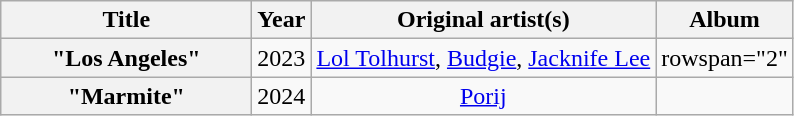<table class="wikitable plainrowheaders" style="text-align:center;">
<tr>
<th scope="col" style="width:10em;">Title</th>
<th scope="col">Year</th>
<th scope="col">Original artist(s)</th>
<th scope="col">Album</th>
</tr>
<tr>
<th scope="row">"Los Angeles"<br></th>
<td>2023</td>
<td><a href='#'>Lol Tolhurst</a>, <a href='#'>Budgie</a>, <a href='#'>Jacknife Lee</a></td>
<td>rowspan="2" </td>
</tr>
<tr>
<th scope="row">"Marmite"</th>
<td>2024</td>
<td><a href='#'>Porij</a></td>
</tr>
</table>
